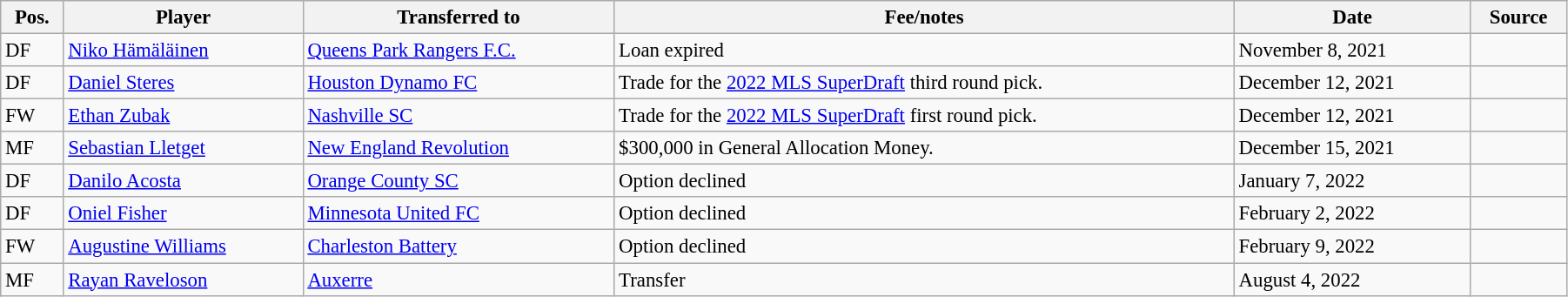<table class="wikitable sortable" style="width:95%; text-align:center; font-size:95%; text-align:left;">
<tr>
<th>Pos.</th>
<th>Player</th>
<th>Transferred to</th>
<th>Fee/notes</th>
<th>Date</th>
<th>Source</th>
</tr>
<tr>
<td>DF</td>
<td> <a href='#'>Niko Hämäläinen</a></td>
<td> <a href='#'>Queens Park Rangers F.C.</a></td>
<td>Loan expired</td>
<td>November 8, 2021</td>
<td></td>
</tr>
<tr>
<td>DF</td>
<td> <a href='#'>Daniel Steres</a></td>
<td> <a href='#'>Houston Dynamo FC</a></td>
<td>Trade for the <a href='#'>2022 MLS SuperDraft</a> third round pick.</td>
<td>December 12, 2021</td>
<td align=center></td>
</tr>
<tr>
<td>FW</td>
<td> <a href='#'>Ethan Zubak</a></td>
<td> <a href='#'>Nashville SC</a></td>
<td>Trade for the <a href='#'>2022 MLS SuperDraft</a> first round pick.</td>
<td>December 12, 2021</td>
<td align=center></td>
</tr>
<tr>
<td>MF</td>
<td> <a href='#'>Sebastian Lletget</a></td>
<td> <a href='#'>New England Revolution</a></td>
<td>$300,000 in General Allocation Money.</td>
<td>December 15, 2021</td>
<td align=center></td>
</tr>
<tr>
<td>DF</td>
<td> <a href='#'>Danilo Acosta</a></td>
<td> <a href='#'>Orange County SC</a></td>
<td>Option declined</td>
<td>January 7, 2022</td>
<td></td>
</tr>
<tr>
<td>DF</td>
<td> <a href='#'>Oniel Fisher</a></td>
<td> <a href='#'>Minnesota United FC</a></td>
<td>Option declined</td>
<td>February 2, 2022</td>
<td></td>
</tr>
<tr>
<td>FW</td>
<td> <a href='#'>Augustine Williams</a></td>
<td> <a href='#'>Charleston Battery</a></td>
<td>Option declined</td>
<td>February 9, 2022</td>
<td></td>
</tr>
<tr>
<td>MF</td>
<td> <a href='#'>Rayan Raveloson</a></td>
<td> <a href='#'>Auxerre</a></td>
<td>Transfer</td>
<td>August 4, 2022</td>
<td align=center></td>
</tr>
</table>
